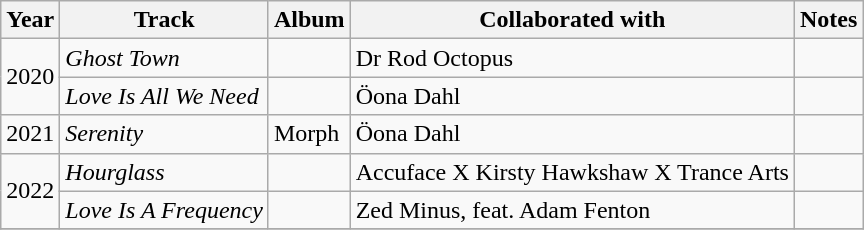<table class="wikitable sortable">
<tr>
<th>Year</th>
<th>Track</th>
<th>Album</th>
<th>Collaborated with</th>
<th>Notes</th>
</tr>
<tr>
<td rowspan="2">2020</td>
<td><em>Ghost Town</em></td>
<td></td>
<td>Dr Rod Octopus</td>
<td></td>
</tr>
<tr>
<td><em>Love Is All We Need</em></td>
<td></td>
<td>Öona Dahl</td>
<td></td>
</tr>
<tr>
<td>2021</td>
<td><em>Serenity</em></td>
<td>Morph</td>
<td>Öona Dahl</td>
<td></td>
</tr>
<tr>
<td rowspan="2">2022</td>
<td><em>Hourglass</em></td>
<td></td>
<td>Accuface X Kirsty Hawkshaw X Trance Arts</td>
<td></td>
</tr>
<tr>
<td><em>Love Is A Frequency</em></td>
<td></td>
<td>Zed Minus, feat. Adam Fenton</td>
<td></td>
</tr>
<tr>
</tr>
</table>
